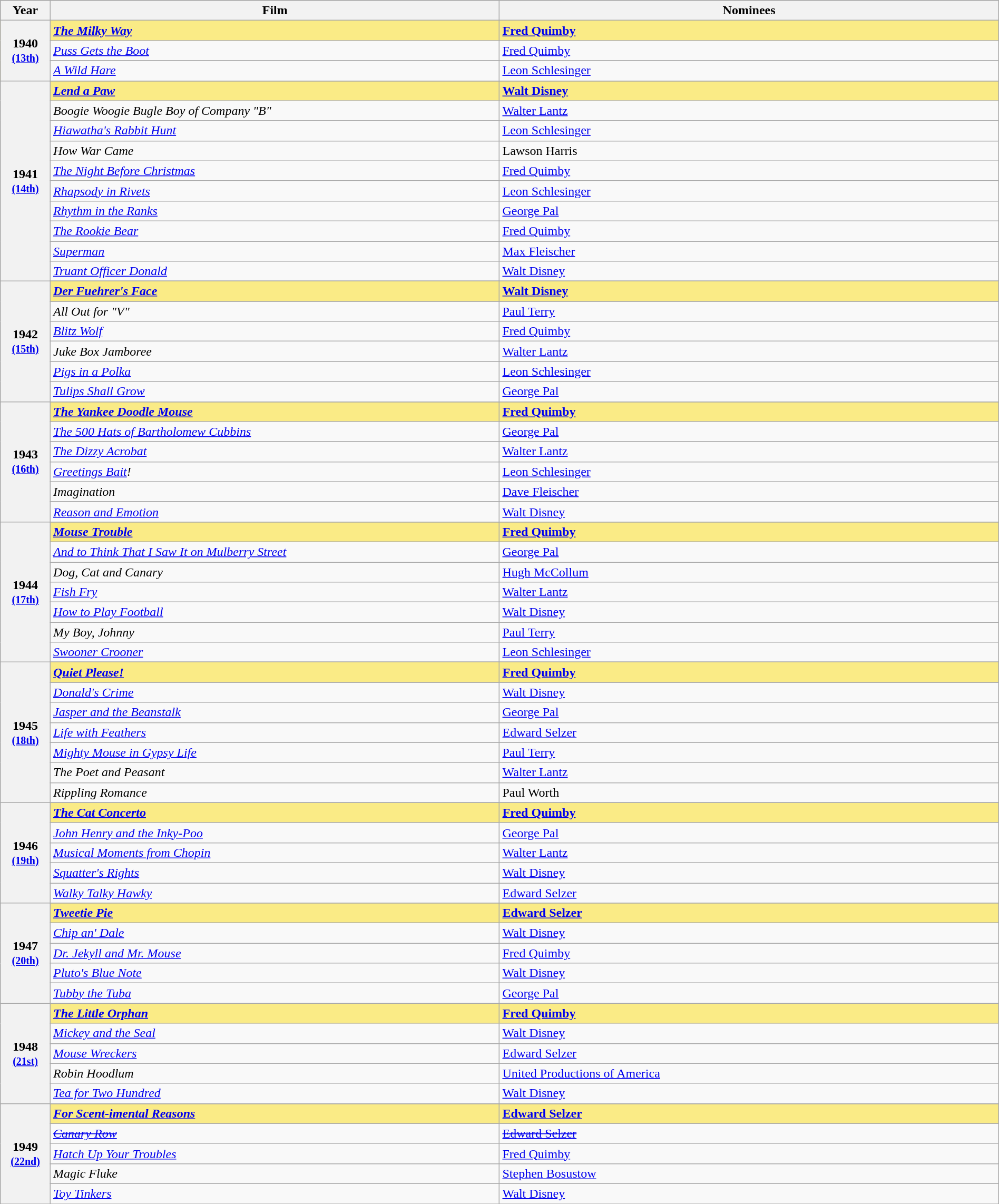<table class="wikitable sortable" style="width:100%">
<tr bgcolor="#bebebe">
<th width="5%">Year</th>
<th width="45%">Film</th>
<th width="50%">Nominees</th>
</tr>
<tr style="background:#FAEB86">
<th rowspan="3">1940<br><small><a href='#'>(13th)</a></small></th>
<td><strong><em><a href='#'>The Milky Way</a></em></strong></td>
<td><strong><a href='#'>Fred Quimby</a></strong></td>
</tr>
<tr>
<td><em><a href='#'>Puss Gets the Boot</a></em></td>
<td><a href='#'>Fred Quimby</a></td>
</tr>
<tr>
<td><em><a href='#'>A Wild Hare</a></em></td>
<td><a href='#'>Leon Schlesinger</a></td>
</tr>
<tr>
<th rowspan="11" style="text-align:center">1941<br><small><a href='#'>(14th)</a></small></th>
</tr>
<tr style="background:#FAEB86">
<td><strong><em><a href='#'>Lend a Paw</a></em></strong></td>
<td><strong><a href='#'>Walt Disney</a></strong></td>
</tr>
<tr>
<td><em>Boogie Woogie Bugle Boy of Company "B"</em></td>
<td><a href='#'>Walter Lantz</a></td>
</tr>
<tr>
<td><em><a href='#'>Hiawatha's Rabbit Hunt</a></em></td>
<td><a href='#'>Leon Schlesinger</a></td>
</tr>
<tr>
<td><em>How War Came</em></td>
<td>Lawson Harris</td>
</tr>
<tr>
<td><em><a href='#'>The Night Before Christmas</a></em></td>
<td><a href='#'>Fred Quimby</a></td>
</tr>
<tr>
<td><em><a href='#'>Rhapsody in Rivets</a></em></td>
<td><a href='#'>Leon Schlesinger</a></td>
</tr>
<tr>
<td><em><a href='#'>Rhythm in the Ranks</a></em></td>
<td><a href='#'>George Pal</a></td>
</tr>
<tr>
<td><em><a href='#'>The Rookie Bear</a></em></td>
<td><a href='#'>Fred Quimby</a></td>
</tr>
<tr>
<td><em><a href='#'>Superman</a></em></td>
<td><a href='#'>Max Fleischer</a></td>
</tr>
<tr>
<td><em><a href='#'>Truant Officer Donald</a></em></td>
<td><a href='#'>Walt Disney</a></td>
</tr>
<tr>
<th rowspan="7" style="text-align:center">1942<br><small><a href='#'>(15th)</a></small></th>
</tr>
<tr style="background:#FAEB86">
<td><strong><em><a href='#'>Der Fuehrer's Face</a></em></strong></td>
<td><strong><a href='#'>Walt Disney</a></strong></td>
</tr>
<tr>
<td><em>All Out for "V"</em></td>
<td><a href='#'>Paul Terry</a></td>
</tr>
<tr>
<td><em><a href='#'>Blitz Wolf</a></em></td>
<td><a href='#'>Fred Quimby</a></td>
</tr>
<tr>
<td><em>Juke Box Jamboree</em></td>
<td><a href='#'>Walter Lantz</a></td>
</tr>
<tr>
<td><em><a href='#'>Pigs in a Polka</a></em></td>
<td><a href='#'>Leon Schlesinger</a></td>
</tr>
<tr>
<td><em><a href='#'>Tulips Shall Grow</a></em></td>
<td><a href='#'>George Pal</a></td>
</tr>
<tr>
<th rowspan="7" style="text-align:center">1943<br><small><a href='#'>(16th)</a></small></th>
</tr>
<tr style="background:#FAEB86">
<td><strong><em><a href='#'>The Yankee Doodle Mouse</a></em></strong></td>
<td><strong><a href='#'>Fred Quimby</a></strong></td>
</tr>
<tr>
<td><em><a href='#'>The 500 Hats of Bartholomew Cubbins</a></em></td>
<td><a href='#'>George Pal</a></td>
</tr>
<tr>
<td><em><a href='#'>The Dizzy Acrobat</a></em></td>
<td><a href='#'>Walter Lantz</a></td>
</tr>
<tr>
<td><em><a href='#'>Greetings Bait</a>!</em></td>
<td><a href='#'>Leon Schlesinger</a></td>
</tr>
<tr>
<td><em>Imagination</em></td>
<td><a href='#'>Dave Fleischer</a></td>
</tr>
<tr>
<td><em><a href='#'>Reason and Emotion</a></em></td>
<td><a href='#'>Walt Disney</a></td>
</tr>
<tr>
<th rowspan="8" style="text-align:center">1944<br><small><a href='#'>(17th)</a></small></th>
</tr>
<tr style="background:#FAEB86">
<td><strong><em><a href='#'>Mouse Trouble</a></em></strong></td>
<td><strong><a href='#'>Fred Quimby</a></strong></td>
</tr>
<tr>
<td><em><a href='#'>And to Think That I Saw It on Mulberry Street</a></em></td>
<td><a href='#'>George Pal</a></td>
</tr>
<tr>
<td><em>Dog, Cat and Canary</em></td>
<td><a href='#'>Hugh McCollum</a></td>
</tr>
<tr>
<td><em><a href='#'>Fish Fry</a></em></td>
<td><a href='#'>Walter Lantz</a></td>
</tr>
<tr>
<td><em><a href='#'>How to Play Football</a></em></td>
<td><a href='#'>Walt Disney</a></td>
</tr>
<tr>
<td><em>My Boy, Johnny</em></td>
<td><a href='#'>Paul Terry</a></td>
</tr>
<tr>
<td><em><a href='#'>Swooner Crooner</a></em></td>
<td><a href='#'>Leon Schlesinger</a></td>
</tr>
<tr>
<th rowspan="8" style="text-align:center">1945<br><small><a href='#'>(18th)</a></small></th>
</tr>
<tr style="background:#FAEB86">
<td><strong><em><a href='#'>Quiet Please!</a></em></strong></td>
<td><strong><a href='#'>Fred Quimby</a></strong></td>
</tr>
<tr>
<td><em><a href='#'>Donald's Crime</a></em></td>
<td><a href='#'>Walt Disney</a></td>
</tr>
<tr>
<td><em><a href='#'>Jasper and the Beanstalk</a></em></td>
<td><a href='#'>George Pal</a></td>
</tr>
<tr>
<td><em><a href='#'>Life with Feathers</a></em></td>
<td><a href='#'>Edward Selzer</a></td>
</tr>
<tr>
<td><em><a href='#'>Mighty Mouse in Gypsy Life</a></em></td>
<td><a href='#'>Paul Terry</a></td>
</tr>
<tr>
<td><em>The Poet and Peasant</em></td>
<td><a href='#'>Walter Lantz</a></td>
</tr>
<tr>
<td><em>Rippling Romance</em></td>
<td>Paul Worth</td>
</tr>
<tr>
<th rowspan="6" style="text-align:center">1946<br><small><a href='#'>(19th)</a></small></th>
</tr>
<tr style="background:#FAEB86">
<td><strong><em><a href='#'>The Cat Concerto</a></em></strong></td>
<td><strong><a href='#'>Fred Quimby</a></strong></td>
</tr>
<tr>
<td><em><a href='#'>John Henry and the Inky-Poo</a></em></td>
<td><a href='#'>George Pal</a></td>
</tr>
<tr>
<td><em><a href='#'>Musical Moments from Chopin</a></em></td>
<td><a href='#'>Walter Lantz</a></td>
</tr>
<tr>
<td><em><a href='#'>Squatter's Rights</a></em></td>
<td><a href='#'>Walt Disney</a></td>
</tr>
<tr>
<td><em><a href='#'>Walky Talky Hawky</a></em></td>
<td><a href='#'>Edward Selzer</a></td>
</tr>
<tr>
<th rowspan="6" style="text-align:center">1947<br><small><a href='#'>(20th)</a></small></th>
</tr>
<tr style="background:#FAEB86">
<td><strong><em><a href='#'>Tweetie Pie</a></em></strong></td>
<td><strong><a href='#'>Edward Selzer</a></strong></td>
</tr>
<tr>
<td><em><a href='#'>Chip an' Dale</a></em></td>
<td><a href='#'>Walt Disney</a></td>
</tr>
<tr>
<td><em><a href='#'>Dr. Jekyll and Mr. Mouse</a></em></td>
<td><a href='#'>Fred Quimby</a></td>
</tr>
<tr>
<td><em><a href='#'>Pluto's Blue Note</a></em></td>
<td><a href='#'>Walt Disney</a></td>
</tr>
<tr>
<td><em><a href='#'>Tubby the Tuba</a></em></td>
<td><a href='#'>George Pal</a></td>
</tr>
<tr>
<th rowspan="6" style="text-align:center">1948<br><small><a href='#'>(21st)</a></small></th>
</tr>
<tr style="background:#FAEB86">
<td><strong><em><a href='#'>The Little Orphan</a></em></strong></td>
<td><strong><a href='#'>Fred Quimby</a></strong></td>
</tr>
<tr>
<td><em><a href='#'>Mickey and the Seal</a></em></td>
<td><a href='#'>Walt Disney</a></td>
</tr>
<tr>
<td><em><a href='#'>Mouse Wreckers</a></em></td>
<td><a href='#'>Edward Selzer</a></td>
</tr>
<tr>
<td><em>Robin Hoodlum</em></td>
<td><a href='#'>United Productions of America</a></td>
</tr>
<tr>
<td><em><a href='#'>Tea for Two Hundred</a></em></td>
<td><a href='#'>Walt Disney</a></td>
</tr>
<tr>
<th rowspan="6" style="text-align:center">1949<br><small><a href='#'>(22nd)</a></small><br></th>
</tr>
<tr style="background:#FAEB86">
<td><strong><em><a href='#'>For Scent-imental Reasons</a></em></strong></td>
<td><strong><a href='#'>Edward Selzer</a></strong></td>
</tr>
<tr>
<td><em><a href='#'><s>Canary Row</s></a></em></td>
<td><a href='#'><s>Edward Selzer</s></a></td>
</tr>
<tr>
<td><em><a href='#'>Hatch Up Your Troubles</a></em></td>
<td><a href='#'>Fred Quimby</a></td>
</tr>
<tr>
<td><em>Magic Fluke</em></td>
<td><a href='#'>Stephen Bosustow</a></td>
</tr>
<tr>
<td><em><a href='#'>Toy Tinkers</a></em></td>
<td><a href='#'>Walt Disney</a></td>
</tr>
<tr>
</tr>
</table>
